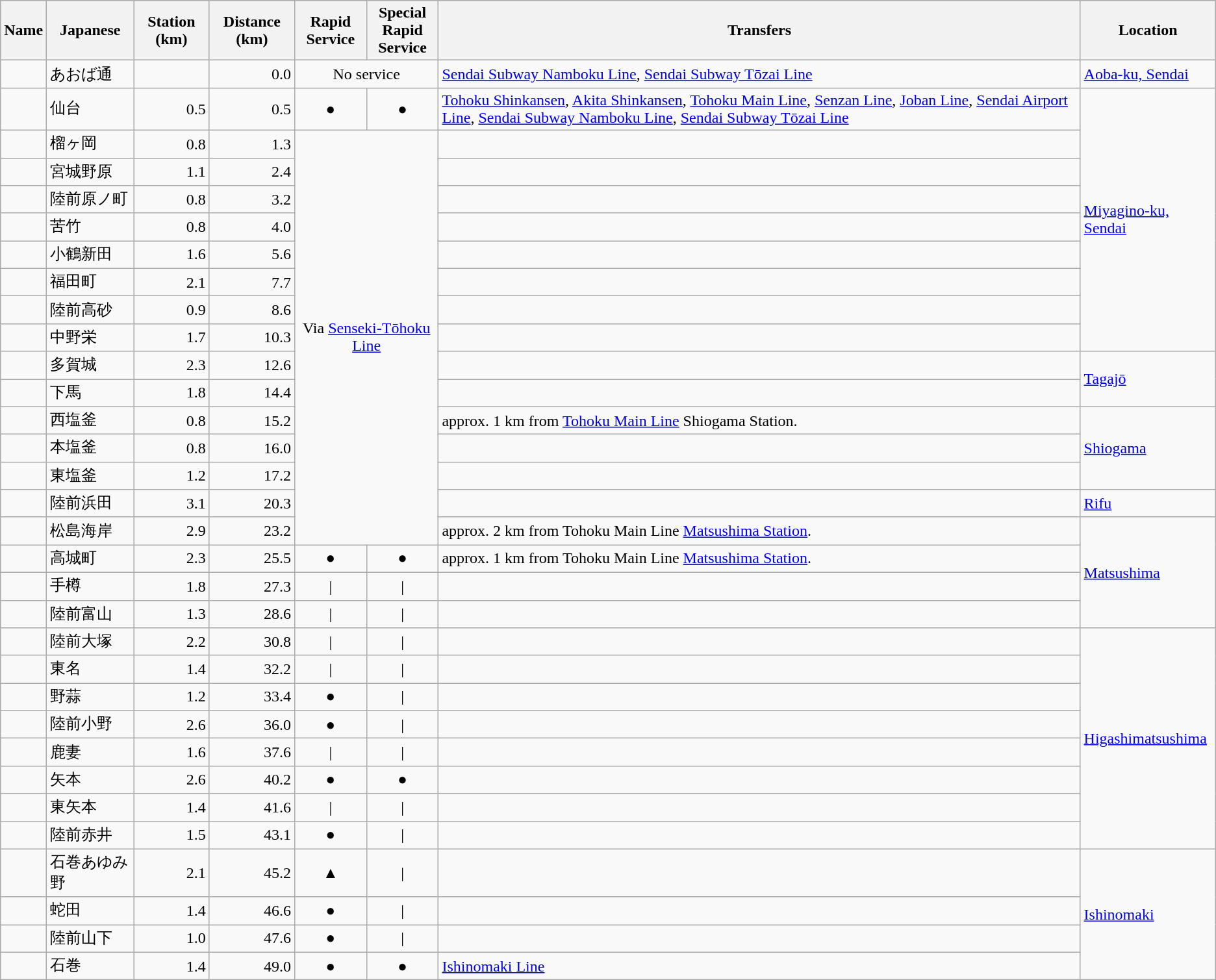<table class=wikitable>
<tr>
<th>Name</th>
<th>Japanese</th>
<th>Station (km)</th>
<th>Distance (km)</th>
<th>Rapid<br>Service</th>
<th>Special<br>Rapid<br>Service</th>
<th>Transfers</th>
<th>Location</th>
</tr>
<tr>
<td></td>
<td>あおば通</td>
<td></td>
<td align="right">0.0</td>
<td colspan=2 align=center>No service</td>
<td><a href='#'>Sendai Subway Namboku Line</a>,  <a href='#'>Sendai Subway Tōzai Line</a></td>
<td><a href='#'>Aoba-ku, Sendai</a></td>
</tr>
<tr>
<td></td>
<td>仙台</td>
<td align="right">0.5</td>
<td align="right">0.5</td>
<td align="center" valign="middle">●</td>
<td align="center" valign="middle">●</td>
<td><a href='#'>Tohoku Shinkansen</a>, <a href='#'>Akita Shinkansen</a>, <a href='#'>Tohoku Main Line</a>, <a href='#'>Senzan Line</a>, <a href='#'>Joban Line</a>, <a href='#'>Sendai Airport Line</a>, <a href='#'>Sendai Subway Namboku Line</a>,  <a href='#'>Sendai Subway Tōzai Line</a></td>
<td rowspan="9"><a href='#'>Miyagino-ku, Sendai</a></td>
</tr>
<tr>
<td></td>
<td>榴ヶ岡</td>
<td align="right">0.8</td>
<td align="right">1.3</td>
<td colspan=2 rowspan=15 align="center" valign="middle">Via <a href='#'>Senseki-Tōhoku Line</a></td>
<td></td>
</tr>
<tr>
<td></td>
<td>宮城野原</td>
<td align="right">1.1</td>
<td align="right">2.4</td>
<td></td>
</tr>
<tr>
<td></td>
<td>陸前原ノ町</td>
<td align="right">0.8</td>
<td align="right">3.2</td>
<td></td>
</tr>
<tr>
<td></td>
<td>苦竹</td>
<td align="right">0.8</td>
<td align="right">4.0</td>
<td></td>
</tr>
<tr>
<td></td>
<td>小鶴新田</td>
<td align="right">1.6</td>
<td align="right">5.6</td>
<td></td>
</tr>
<tr>
<td></td>
<td>福田町</td>
<td align="right">2.1</td>
<td align="right">7.7</td>
<td></td>
</tr>
<tr>
<td></td>
<td>陸前高砂</td>
<td align="right">0.9</td>
<td align="right">8.6</td>
<td></td>
</tr>
<tr>
<td></td>
<td>中野栄</td>
<td align="right">1.7</td>
<td align="right">10.3</td>
<td></td>
</tr>
<tr>
<td></td>
<td>多賀城</td>
<td align="right">2.3</td>
<td align="right">12.6</td>
<td></td>
<td rowspan="2"><a href='#'>Tagajō</a></td>
</tr>
<tr>
<td></td>
<td>下馬</td>
<td align="right">1.8</td>
<td align="right">14.4</td>
<td></td>
</tr>
<tr>
<td></td>
<td>西塩釜</td>
<td align="right">0.8</td>
<td align="right">15.2</td>
<td>approx. 1 km from <a href='#'>Tohoku Main Line</a> Shiogama Station.</td>
<td rowspan="3"><a href='#'>Shiogama</a></td>
</tr>
<tr>
<td></td>
<td>本塩釜</td>
<td align="right">0.8</td>
<td align="right">16.0</td>
<td></td>
</tr>
<tr>
<td></td>
<td>東塩釜</td>
<td align="right">1.2</td>
<td align="right">17.2</td>
<td></td>
</tr>
<tr>
<td></td>
<td>陸前浜田</td>
<td align="right">3.1</td>
<td align="right">20.3</td>
<td></td>
<td><a href='#'>Rifu</a></td>
</tr>
<tr>
<td></td>
<td>松島海岸</td>
<td align="right">2.9</td>
<td align="right">23.2</td>
<td>approx. 2 km from Tohoku Main Line <a href='#'>Matsushima Station</a>.</td>
<td rowspan="4"><a href='#'>Matsushima</a></td>
</tr>
<tr>
<td></td>
<td>高城町</td>
<td align="right">2.3</td>
<td align="right">25.5</td>
<td align="center" valign="middle">●</td>
<td align="center" valign="middle">●</td>
<td>approx. 1 km from Tohoku Main Line <a href='#'>Matsushima Station</a>.</td>
</tr>
<tr>
<td></td>
<td>手樽</td>
<td align="right">1.8</td>
<td align="right">27.3</td>
<td align="center" valign="middle">|</td>
<td align="center" valign="middle">|</td>
<td></td>
</tr>
<tr>
<td></td>
<td>陸前富山</td>
<td align="right">1.3</td>
<td align="right">28.6</td>
<td align="center" valign="middle">|</td>
<td align="center" valign="middle">|</td>
<td></td>
</tr>
<tr>
<td></td>
<td>陸前大塚</td>
<td align="right">2.2</td>
<td align="right">30.8</td>
<td align="center" valign="middle">|</td>
<td align="center" valign="middle">|</td>
<td></td>
<td rowspan="8"><a href='#'>Higashimatsushima</a></td>
</tr>
<tr>
<td></td>
<td>東名</td>
<td align="right">1.4</td>
<td align="right">32.2</td>
<td align="center" valign="middle">|</td>
<td align="center" valign="middle">|</td>
<td></td>
</tr>
<tr>
<td></td>
<td>野蒜</td>
<td align="right">1.2</td>
<td align="right">33.4</td>
<td align="center" valign="middle">●</td>
<td align="center" valign="middle">|</td>
<td></td>
</tr>
<tr>
<td></td>
<td>陸前小野</td>
<td align="right">2.6</td>
<td align="right">36.0</td>
<td align="center" valign="middle">●</td>
<td align="center" valign="middle">|</td>
<td></td>
</tr>
<tr>
<td></td>
<td>鹿妻</td>
<td align="right">1.6</td>
<td align="right">37.6</td>
<td align="center" valign="middle">|</td>
<td align="center" valign="middle">|</td>
<td></td>
</tr>
<tr>
<td></td>
<td>矢本</td>
<td align="right">2.6</td>
<td align="right">40.2</td>
<td align="center" valign="middle">●</td>
<td align="center" valign="middle">●</td>
<td></td>
</tr>
<tr>
<td></td>
<td>東矢本</td>
<td align="right">1.4</td>
<td align="right">41.6</td>
<td align="center" valign="middle">|</td>
<td align="center" valign="middle">|</td>
<td></td>
</tr>
<tr>
<td></td>
<td>陸前赤井</td>
<td align="right">1.5</td>
<td align="right">43.1</td>
<td align="center" valign="middle">●</td>
<td align="center" valign="middle">|</td>
<td></td>
</tr>
<tr>
<td></td>
<td>石巻あゆみ野</td>
<td align="right">2.1</td>
<td align="right">45.2</td>
<td align="center" valign="middle">▲</td>
<td align="center" valign="middle">|</td>
<td></td>
<td rowspan="4"><a href='#'>Ishinomaki</a></td>
</tr>
<tr>
<td></td>
<td>蛇田</td>
<td align="right">1.4</td>
<td align="right">46.6</td>
<td align="center" valign="middle">●</td>
<td align="center" valign="middle">|</td>
<td></td>
</tr>
<tr>
<td></td>
<td>陸前山下</td>
<td align="right">1.0</td>
<td align="right">47.6</td>
<td align="center" valign="middle">●</td>
<td align="center" valign="middle">|</td>
<td></td>
</tr>
<tr>
<td></td>
<td>石巻</td>
<td align="right">1.4</td>
<td align="right">49.0</td>
<td align="center" valign="middle">●</td>
<td align="center" valign="middle">●</td>
<td><a href='#'>Ishinomaki Line</a></td>
</tr>
</table>
